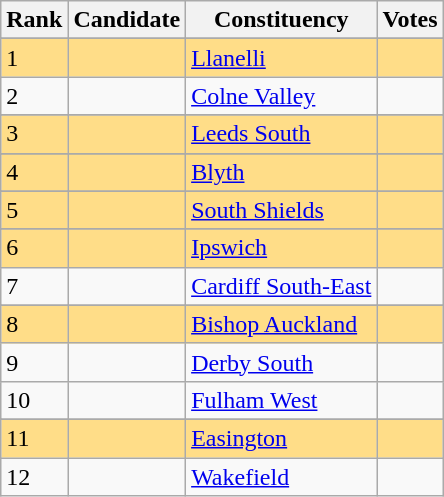<table class="wikitable sortable">
<tr>
<th>Rank</th>
<th>Candidate</th>
<th>Constituency</th>
<th>Votes</th>
</tr>
<tr>
</tr>
<tr bgcolor=ffdd88>
<td>1</td>
<td></td>
<td><a href='#'>Llanelli</a></td>
<td></td>
</tr>
<tr>
<td>2</td>
<td></td>
<td><a href='#'>Colne Valley</a></td>
<td></td>
</tr>
<tr>
</tr>
<tr bgcolor=ffdd88>
<td>3</td>
<td></td>
<td><a href='#'>Leeds South</a></td>
<td></td>
</tr>
<tr>
</tr>
<tr bgcolor=ffdd88>
<td>4</td>
<td></td>
<td><a href='#'>Blyth</a></td>
<td></td>
</tr>
<tr>
</tr>
<tr bgcolor=ffdd88>
<td>5</td>
<td></td>
<td><a href='#'>South Shields</a></td>
<td></td>
</tr>
<tr>
</tr>
<tr bgcolor=ffdd88>
<td>6</td>
<td></td>
<td><a href='#'>Ipswich</a></td>
<td></td>
</tr>
<tr>
<td>7</td>
<td></td>
<td><a href='#'>Cardiff South-East</a></td>
<td></td>
</tr>
<tr>
</tr>
<tr bgcolor=ffdd88>
<td>8</td>
<td></td>
<td><a href='#'>Bishop Auckland</a></td>
<td></td>
</tr>
<tr>
<td>9</td>
<td></td>
<td><a href='#'>Derby South</a></td>
<td></td>
</tr>
<tr>
<td>10</td>
<td></td>
<td><a href='#'>Fulham West</a></td>
<td></td>
</tr>
<tr>
</tr>
<tr bgcolor=ffdd88>
<td>11</td>
<td></td>
<td><a href='#'>Easington</a></td>
<td></td>
</tr>
<tr>
<td>12</td>
<td></td>
<td><a href='#'>Wakefield</a></td>
<td></td>
</tr>
</table>
